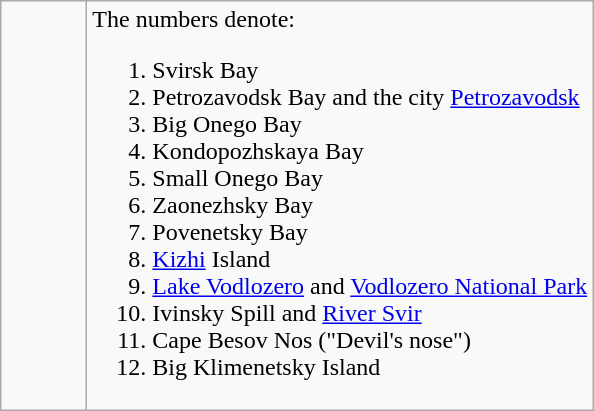<table Class="wikitable">
<tr>
<td style="text-align:center; width:50px; %;"></td>
<td style="text-align:left;">The numbers denote:<br><ol><li>Svirsk Bay</li><li>Petrozavodsk Bay and the city <a href='#'>Petrozavodsk</a></li><li>Big Onego Bay</li><li>Kondopozhskaya Bay</li><li>Small Onego Bay</li><li>Zaonezhsky Bay</li><li>Povenetsky Bay</li><li><a href='#'>Kizhi</a> Island</li><li><a href='#'>Lake Vodlozero</a> and <a href='#'>Vodlozero National Park</a></li><li>Ivinsky Spill and <a href='#'>River Svir</a></li><li>Cape Besov Nos ("Devil's nose")</li><li>Big Klimenetsky Island</li></ol></td>
</tr>
</table>
